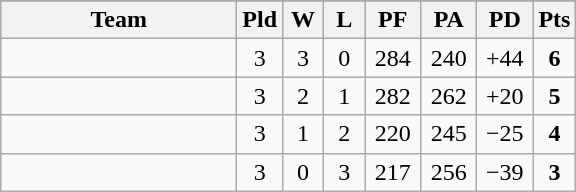<table class=wikitable>
<tr align=center>
</tr>
<tr>
<th width=150>Team</th>
<th width=20>Pld</th>
<th width=20>W</th>
<th width=20>L</th>
<th width=30>PF</th>
<th width=30>PA</th>
<th width=30>PD</th>
<th width=20>Pts</th>
</tr>
<tr align=center>
<td align=left></td>
<td>3</td>
<td>3</td>
<td>0</td>
<td>284</td>
<td>240</td>
<td>+44</td>
<td><strong>6</strong></td>
</tr>
<tr align=center>
<td align=left></td>
<td>3</td>
<td>2</td>
<td>1</td>
<td>282</td>
<td>262</td>
<td>+20</td>
<td><strong>5</strong></td>
</tr>
<tr align=center>
<td align=left></td>
<td>3</td>
<td>1</td>
<td>2</td>
<td>220</td>
<td>245</td>
<td>−25</td>
<td><strong>4</strong></td>
</tr>
<tr align=center>
<td align=left></td>
<td>3</td>
<td>0</td>
<td>3</td>
<td>217</td>
<td>256</td>
<td>−39</td>
<td><strong>3</strong></td>
</tr>
</table>
